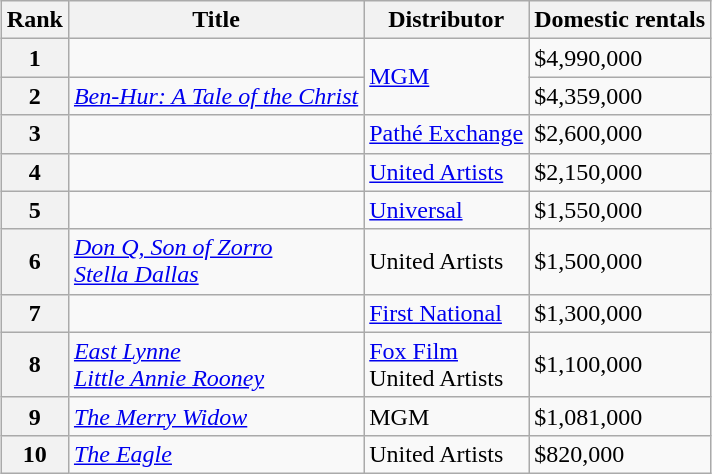<table class="wikitable sortable" style="margin:auto; margin:auto;">
<tr>
<th>Rank</th>
<th>Title</th>
<th>Distributor</th>
<th>Domestic rentals</th>
</tr>
<tr>
<th style="text-align:center;"><strong>1</strong></th>
<td><em></em></td>
<td rowspan="2"><a href='#'>MGM</a></td>
<td>$4,990,000</td>
</tr>
<tr>
<th style="text-align:center;"><strong>2</strong></th>
<td><em><a href='#'>Ben-Hur: A Tale of the Christ</a></em></td>
<td>$4,359,000</td>
</tr>
<tr>
<th style="text-align:center;"><strong>3</strong></th>
<td><em></em></td>
<td><a href='#'>Pathé Exchange</a></td>
<td>$2,600,000</td>
</tr>
<tr>
<th style="text-align:center;"><strong>4</strong></th>
<td><em></em></td>
<td><a href='#'>United Artists</a></td>
<td>$2,150,000</td>
</tr>
<tr>
<th style="text-align:center;"><strong>5</strong></th>
<td><em></em></td>
<td><a href='#'>Universal</a></td>
<td>$1,550,000</td>
</tr>
<tr>
<th style="text-align:center;"><strong>6</strong></th>
<td><em><a href='#'>Don Q, Son of Zorro</a></em><br><em><a href='#'>Stella Dallas</a></em></td>
<td>United Artists</td>
<td>$1,500,000</td>
</tr>
<tr>
<th style="text-align:center;"><strong>7</strong></th>
<td><em></em></td>
<td><a href='#'>First National</a></td>
<td>$1,300,000</td>
</tr>
<tr>
<th style="text-align:center;"><strong>8</strong></th>
<td><em><a href='#'>East Lynne</a></em><br><em><a href='#'>Little Annie Rooney</a></em></td>
<td><a href='#'>Fox Film</a><br>United Artists</td>
<td>$1,100,000</td>
</tr>
<tr>
<th style="text-align:center;"><strong>9</strong></th>
<td><em><a href='#'>The Merry Widow</a></em></td>
<td>MGM</td>
<td>$1,081,000</td>
</tr>
<tr>
<th style="text-align:center;"><strong>10</strong></th>
<td><em><a href='#'>The Eagle</a></em></td>
<td>United Artists</td>
<td>$820,000</td>
</tr>
</table>
